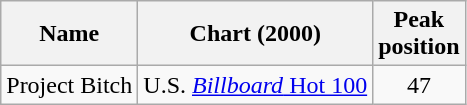<table class="wikitable">
<tr>
<th align="center">Name</th>
<th align="center">Chart (2000)</th>
<th align="center">Peak<br>position</th>
</tr>
<tr>
<td align="left">Project Bitch</td>
<td align="left">U.S. <a href='#'><em>Billboard</em> Hot 100</a></td>
<td align="center">47</td>
</tr>
</table>
